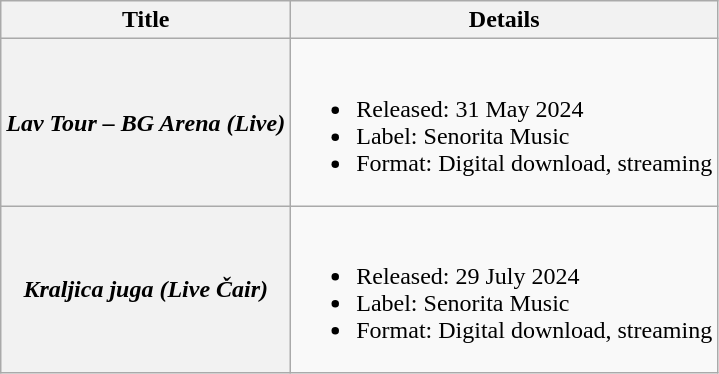<table class="wikitable plainrowheaders" style="text-align:center;">
<tr>
<th scope="col">Title</th>
<th scope="col">Details</th>
</tr>
<tr>
<th scope="row"><em>Lav Tour – BG Arena (Live)</em></th>
<td align="left"><br><ul><li>Released: 31 May 2024</li><li>Label: Senorita Music</li><li>Format: Digital download, streaming</li></ul></td>
</tr>
<tr>
<th scope="row"><em>Kraljica juga (Live Čair)</em></th>
<td align="left"><br><ul><li>Released: 29 July 2024</li><li>Label: Senorita Music</li><li>Format: Digital download, streaming</li></ul></td>
</tr>
</table>
